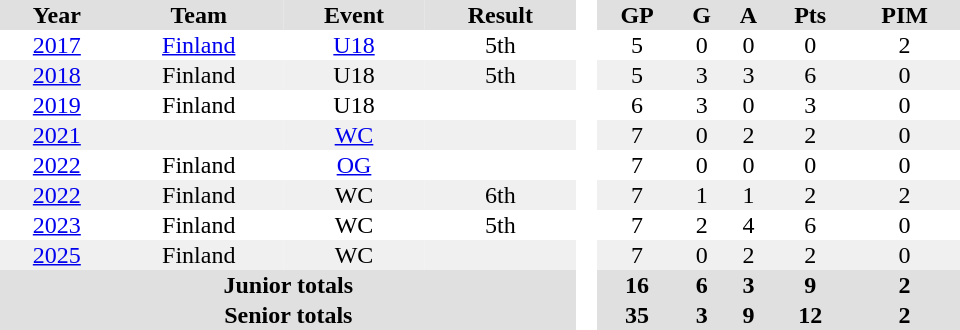<table border="0" cellpadding="1" cellspacing="0" style="text-align:center; width:40em">
<tr ALIGN="centre" bgcolor="#e0e0e0">
<th>Year</th>
<th>Team</th>
<th>Event</th>
<th>Result</th>
<th rowspan="97" bgcolor="#ffffff"> </th>
<th>GP</th>
<th>G</th>
<th>A</th>
<th>Pts</th>
<th>PIM</th>
</tr>
<tr>
<td><a href='#'>2017</a></td>
<td><a href='#'>Finland</a></td>
<td><a href='#'>U18</a></td>
<td>5th</td>
<td>5</td>
<td>0</td>
<td>0</td>
<td>0</td>
<td>2</td>
</tr>
<tr bgcolor="#f0f0f0">
<td><a href='#'>2018</a></td>
<td>Finland</td>
<td>U18</td>
<td>5th</td>
<td>5</td>
<td>3</td>
<td>3</td>
<td>6</td>
<td>0</td>
</tr>
<tr>
<td><a href='#'>2019</a></td>
<td>Finland</td>
<td>U18</td>
<td></td>
<td>6</td>
<td>3</td>
<td>0</td>
<td>3</td>
<td>0</td>
</tr>
<tr bgcolor="#f0f0f0">
<td><a href='#'>2021</a></td>
<td></td>
<td><a href='#'>WC</a></td>
<td></td>
<td>7</td>
<td>0</td>
<td>2</td>
<td>2</td>
<td>0</td>
</tr>
<tr>
<td><a href='#'>2022</a></td>
<td>Finland</td>
<td><a href='#'>OG</a></td>
<td></td>
<td>7</td>
<td>0</td>
<td>0</td>
<td>0</td>
<td>0</td>
</tr>
<tr bgcolor="#f0f0f0">
<td><a href='#'>2022</a></td>
<td>Finland</td>
<td>WC</td>
<td>6th</td>
<td>7</td>
<td>1</td>
<td>1</td>
<td>2</td>
<td>2</td>
</tr>
<tr>
<td><a href='#'>2023</a></td>
<td>Finland</td>
<td>WC</td>
<td>5th</td>
<td>7</td>
<td>2</td>
<td>4</td>
<td>6</td>
<td>0</td>
</tr>
<tr bgcolor="#f0f0f0">
<td><a href='#'>2025</a></td>
<td>Finland</td>
<td>WC</td>
<td></td>
<td>7</td>
<td>0</td>
<td>2</td>
<td>2</td>
<td>0</td>
</tr>
<tr bgcolor="#e0e0e0">
<th colspan=4>Junior totals</th>
<th>16</th>
<th>6</th>
<th>3</th>
<th>9</th>
<th>2</th>
</tr>
<tr bgcolor="#e0e0e0">
<th colspan=4>Senior totals</th>
<th>35</th>
<th>3</th>
<th>9</th>
<th>12</th>
<th>2</th>
</tr>
</table>
